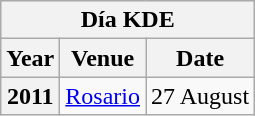<table - class="wikitable floatright">
<tr style="background:#efefef;">
<th colspan="3">Día KDE</th>
</tr>
<tr style="background:#efefef;">
<th>Year</th>
<th>Venue</th>
<th>Date</th>
</tr>
<tr>
<th>2011</th>
<td><a href='#'>Rosario</a></td>
<td>27 August</td>
</tr>
</table>
